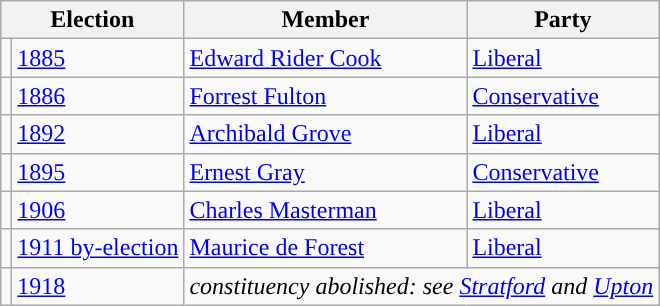<table class="wikitable">
<tr>
<th colspan="2">Election</th>
<th>Member</th>
<th>Party</th>
</tr>
<tr>
<td style="color:inherit;background-color: "></td>
<td><a href='#'>1885</a></td>
<td><a href='#'>Edward Rider Cook</a></td>
<td><a href='#'>Liberal</a></td>
</tr>
<tr>
<td style="color:inherit;background-color: "></td>
<td><a href='#'>1886</a></td>
<td><a href='#'>Forrest Fulton</a></td>
<td><a href='#'>Conservative</a></td>
</tr>
<tr>
<td style="color:inherit;background-color: "></td>
<td><a href='#'>1892</a></td>
<td><a href='#'>Archibald Grove</a></td>
<td><a href='#'>Liberal</a></td>
</tr>
<tr>
<td style="color:inherit;background-color: "></td>
<td><a href='#'>1895</a></td>
<td><a href='#'>Ernest Gray</a></td>
<td><a href='#'>Conservative</a></td>
</tr>
<tr>
<td style="color:inherit;background-color: "></td>
<td><a href='#'>1906</a></td>
<td><a href='#'>Charles Masterman</a></td>
<td><a href='#'>Liberal</a></td>
</tr>
<tr>
<td style="color:inherit;background-color: "></td>
<td><a href='#'>1911 by-election</a></td>
<td><a href='#'>Maurice de Forest</a></td>
<td><a href='#'>Liberal</a></td>
</tr>
<tr>
<td></td>
<td><a href='#'>1918</a></td>
<td colspan="2"><em>constituency abolished: see <a href='#'>Stratford</a> and <a href='#'>Upton</a></em></td>
</tr>
</table>
